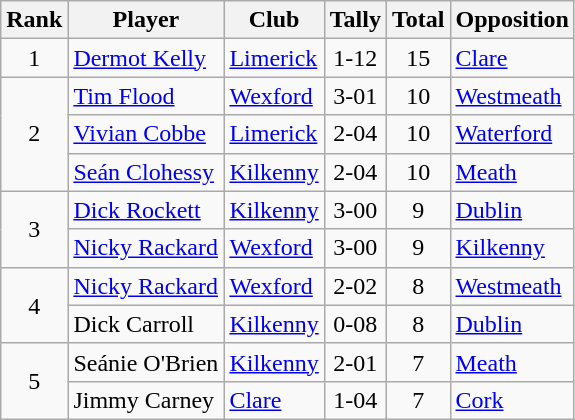<table class="wikitable">
<tr>
<th>Rank</th>
<th>Player</th>
<th>Club</th>
<th>Tally</th>
<th>Total</th>
<th>Opposition</th>
</tr>
<tr>
<td rowspan="1" style="text-align:center;">1</td>
<td><a href='#'>Dermot Kelly</a></td>
<td><a href='#'>Limerick</a></td>
<td align=center>1-12</td>
<td align=center>15</td>
<td><a href='#'>Clare</a></td>
</tr>
<tr>
<td rowspan="3" style="text-align:center;">2</td>
<td><a href='#'>Tim Flood</a></td>
<td><a href='#'>Wexford</a></td>
<td align=center>3-01</td>
<td align=center>10</td>
<td><a href='#'>Westmeath</a></td>
</tr>
<tr>
<td><a href='#'>Vivian Cobbe</a></td>
<td><a href='#'>Limerick</a></td>
<td align=center>2-04</td>
<td align=center>10</td>
<td><a href='#'>Waterford</a></td>
</tr>
<tr>
<td><a href='#'>Seán Clohessy</a></td>
<td><a href='#'>Kilkenny</a></td>
<td align=center>2-04</td>
<td align=center>10</td>
<td><a href='#'>Meath</a></td>
</tr>
<tr>
<td rowspan="2" style="text-align:center;">3</td>
<td><a href='#'>Dick Rockett</a></td>
<td><a href='#'>Kilkenny</a></td>
<td align=center>3-00</td>
<td align=center>9</td>
<td><a href='#'>Dublin</a></td>
</tr>
<tr>
<td><a href='#'>Nicky Rackard</a></td>
<td><a href='#'>Wexford</a></td>
<td align=center>3-00</td>
<td align=center>9</td>
<td><a href='#'>Kilkenny</a></td>
</tr>
<tr>
<td rowspan="2" style="text-align:center;">4</td>
<td><a href='#'>Nicky Rackard</a></td>
<td><a href='#'>Wexford</a></td>
<td align=center>2-02</td>
<td align=center>8</td>
<td><a href='#'>Westmeath</a></td>
</tr>
<tr>
<td>Dick Carroll</td>
<td><a href='#'>Kilkenny</a></td>
<td align=center>0-08</td>
<td align=center>8</td>
<td><a href='#'>Dublin</a></td>
</tr>
<tr>
<td rowspan="2" style="text-align:center;">5</td>
<td>Seánie O'Brien</td>
<td><a href='#'>Kilkenny</a></td>
<td align=center>2-01</td>
<td align=center>7</td>
<td><a href='#'>Meath</a></td>
</tr>
<tr>
<td>Jimmy Carney</td>
<td><a href='#'>Clare</a></td>
<td align=center>1-04</td>
<td align=center>7</td>
<td><a href='#'>Cork</a></td>
</tr>
</table>
